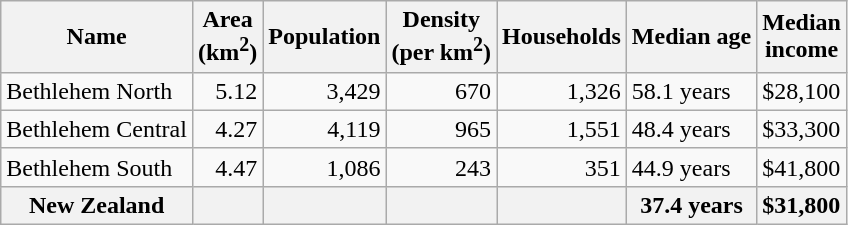<table class="wikitable">
<tr>
<th>Name</th>
<th>Area<br>(km<sup>2</sup>)</th>
<th>Population</th>
<th>Density<br>(per km<sup>2</sup>)</th>
<th>Households</th>
<th>Median age</th>
<th>Median<br>income</th>
</tr>
<tr>
<td>Bethlehem North</td>
<td style="text-align:right;">5.12</td>
<td style="text-align:right;">3,429</td>
<td style="text-align:right;">670</td>
<td style="text-align:right;">1,326</td>
<td>58.1 years</td>
<td>$28,100</td>
</tr>
<tr>
<td>Bethlehem Central</td>
<td style="text-align:right;">4.27</td>
<td style="text-align:right;">4,119</td>
<td style="text-align:right;">965</td>
<td style="text-align:right;">1,551</td>
<td>48.4 years</td>
<td>$33,300</td>
</tr>
<tr>
<td>Bethlehem South</td>
<td style="text-align:right;">4.47</td>
<td style="text-align:right;">1,086</td>
<td style="text-align:right;">243</td>
<td style="text-align:right;">351</td>
<td>44.9 years</td>
<td>$41,800</td>
</tr>
<tr>
<th>New Zealand</th>
<th></th>
<th></th>
<th></th>
<th></th>
<th>37.4 years</th>
<th style="text-align:left;">$31,800</th>
</tr>
</table>
